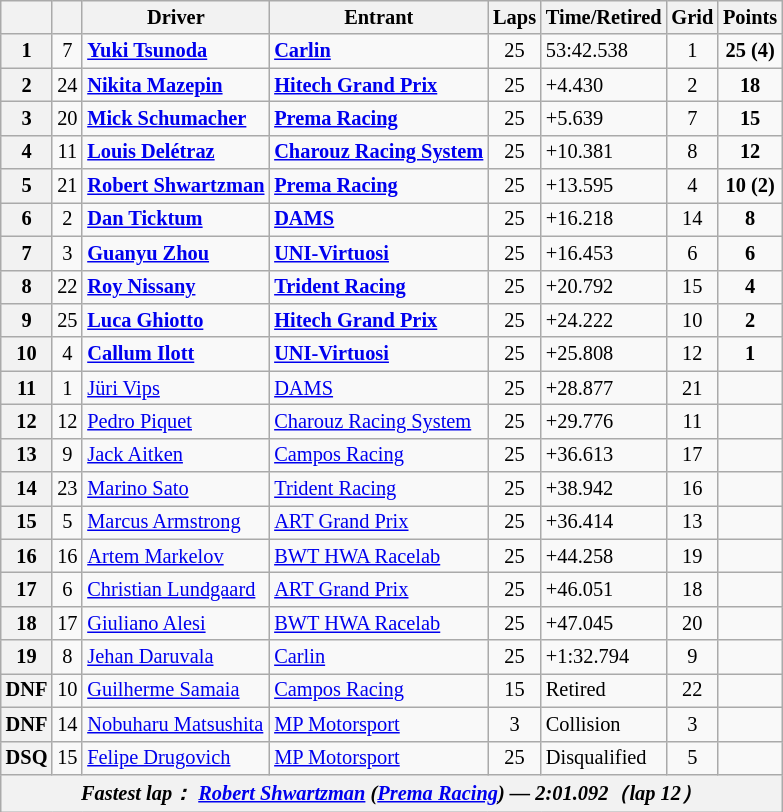<table class="wikitable" style="font-size: 85%;">
<tr>
<th></th>
<th></th>
<th>Driver</th>
<th>Entrant</th>
<th>Laps</th>
<th>Time/Retired</th>
<th>Grid</th>
<th>Points</th>
</tr>
<tr>
<th>1</th>
<td align="center">7</td>
<td> <strong><a href='#'>Yuki Tsunoda</a></strong></td>
<td><strong><a href='#'>Carlin</a></strong></td>
<td align="center">25</td>
<td>53:42.538</td>
<td align="center">1</td>
<td align="center"><strong>25 (4)</strong></td>
</tr>
<tr>
<th>2</th>
<td align="center">24</td>
<td> <strong><a href='#'>Nikita Mazepin</a></strong></td>
<td><strong><a href='#'>Hitech Grand Prix</a></strong></td>
<td align="center">25</td>
<td>+4.430</td>
<td align="center">2</td>
<td align="center"><strong>18</strong></td>
</tr>
<tr>
<th>3</th>
<td align="center">20</td>
<td> <strong><a href='#'>Mick Schumacher</a></strong></td>
<td><strong><a href='#'>Prema Racing</a></strong></td>
<td align="center">25</td>
<td>+5.639</td>
<td align="center">7</td>
<td align="center"><strong>15</strong></td>
</tr>
<tr>
<th>4</th>
<td align="center">11</td>
<td> <strong><a href='#'>Louis Delétraz</a></strong></td>
<td><strong><a href='#'>Charouz Racing System</a></strong></td>
<td align="center">25</td>
<td>+10.381</td>
<td align="center">8</td>
<td align="center"><strong>12</strong></td>
</tr>
<tr>
<th>5</th>
<td align="center">21</td>
<td> <strong><a href='#'>Robert Shwartzman</a></strong></td>
<td><strong><a href='#'>Prema Racing</a></strong></td>
<td align="center">25</td>
<td>+13.595</td>
<td align="center">4</td>
<td align="center"><strong>10 (2)</strong></td>
</tr>
<tr>
<th>6</th>
<td align="center">2</td>
<td> <strong><a href='#'>Dan Ticktum</a></strong></td>
<td><strong><a href='#'>DAMS</a></strong></td>
<td align="center">25</td>
<td>+16.218</td>
<td align="center">14</td>
<td align="center"><strong>8</strong></td>
</tr>
<tr>
<th>7</th>
<td align="center">3</td>
<td> <strong><a href='#'>Guanyu Zhou</a></strong></td>
<td><strong><a href='#'>UNI-Virtuosi</a></strong></td>
<td align="center">25</td>
<td>+16.453</td>
<td align="center">6</td>
<td align="center"><strong>6</strong></td>
</tr>
<tr>
<th>8</th>
<td align="center">22</td>
<td> <strong><a href='#'>Roy Nissany</a></strong></td>
<td><strong><a href='#'>Trident Racing</a></strong></td>
<td align="center">25</td>
<td>+20.792</td>
<td align="center">15</td>
<td align="center"><strong>4</strong></td>
</tr>
<tr>
<th>9</th>
<td align="center">25</td>
<td> <strong><a href='#'>Luca Ghiotto</a></strong></td>
<td><strong><a href='#'>Hitech Grand Prix</a></strong></td>
<td align="center">25</td>
<td>+24.222</td>
<td align="center">10</td>
<td align="center"><strong>2</strong></td>
</tr>
<tr>
<th>10</th>
<td align="center">4</td>
<td> <strong><a href='#'>Callum Ilott</a></strong></td>
<td><strong><a href='#'>UNI-Virtuosi</a></strong></td>
<td align="center">25</td>
<td>+25.808</td>
<td align="center">12</td>
<td align="center"><strong>1</strong></td>
</tr>
<tr>
<th>11</th>
<td align="center">1</td>
<td> <a href='#'>Jüri Vips</a></td>
<td><a href='#'>DAMS</a></td>
<td align="center">25</td>
<td>+28.877</td>
<td align="center">21</td>
<td align="center"></td>
</tr>
<tr>
<th>12</th>
<td align="center">12</td>
<td> <a href='#'>Pedro Piquet</a></td>
<td><a href='#'>Charouz Racing System</a></td>
<td align="center">25</td>
<td>+29.776</td>
<td align="center">11</td>
<td align="center"></td>
</tr>
<tr>
<th>13</th>
<td align="center">9</td>
<td> <a href='#'>Jack Aitken</a></td>
<td><a href='#'>Campos Racing</a></td>
<td align="center">25</td>
<td>+36.613</td>
<td align="center">17</td>
<td align="center"></td>
</tr>
<tr>
<th>14</th>
<td align="center">23</td>
<td> <a href='#'>Marino Sato</a></td>
<td><a href='#'>Trident Racing</a></td>
<td align="center">25</td>
<td>+38.942</td>
<td align="center">16</td>
<td align="center"></td>
</tr>
<tr>
<th>15</th>
<td align="center">5</td>
<td> <a href='#'>Marcus Armstrong</a></td>
<td><a href='#'>ART Grand Prix</a></td>
<td align="center">25</td>
<td>+36.414</td>
<td align="center">13</td>
<td align="center"></td>
</tr>
<tr>
<th>16</th>
<td align="center">16</td>
<td> <a href='#'>Artem Markelov</a></td>
<td><a href='#'>BWT HWA Racelab</a></td>
<td align="center">25</td>
<td>+44.258</td>
<td align="center">19</td>
<td align="center"></td>
</tr>
<tr>
<th>17</th>
<td align="center">6</td>
<td> <a href='#'>Christian Lundgaard</a></td>
<td><a href='#'>ART Grand Prix</a></td>
<td align="center">25</td>
<td>+46.051</td>
<td align="center">18</td>
<td align="center"></td>
</tr>
<tr>
<th>18</th>
<td align="center">17</td>
<td> <a href='#'>Giuliano Alesi</a></td>
<td><a href='#'>BWT HWA Racelab</a></td>
<td align="center">25</td>
<td>+47.045</td>
<td align="center">20</td>
<td align="center"></td>
</tr>
<tr>
<th>19</th>
<td align="center">8</td>
<td>  <a href='#'>Jehan Daruvala</a></td>
<td><a href='#'>Carlin</a></td>
<td align="center">25</td>
<td>+1:32.794</td>
<td align="center">9</td>
<td align="center"></td>
</tr>
<tr>
<th>DNF</th>
<td align="center">10</td>
<td> <a href='#'>Guilherme Samaia</a></td>
<td><a href='#'>Campos Racing</a></td>
<td align="center">15</td>
<td>Retired</td>
<td align="center">22</td>
<td align="center"></td>
</tr>
<tr>
<th>DNF</th>
<td align="center">14</td>
<td> <a href='#'>Nobuharu Matsushita</a></td>
<td><a href='#'>MP Motorsport</a></td>
<td align="center">3</td>
<td>Collision </td>
<td align="center">3</td>
<td align="center"></td>
</tr>
<tr>
<th>DSQ</th>
<td align="center">15</td>
<td> <a href='#'>Felipe Drugovich</a></td>
<td><a href='#'>MP Motorsport</a></td>
<td align="center">25</td>
<td>Disqualified </td>
<td align="center">5</td>
<td align="center"></td>
</tr>
<tr>
<th colspan="8" align="center"><em>Fastest lap： <a href='#'>Robert Shwartzman</a> (<a href='#'>Prema Racing</a>) — 2:01.092（lap 12）</em></th>
</tr>
</table>
